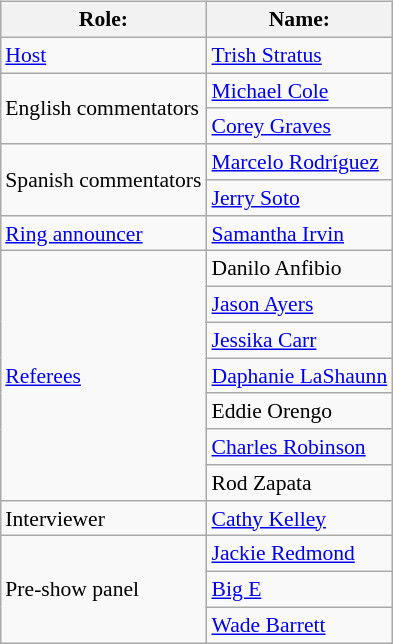<table class=wikitable style="font-size:90%; margin: 0.5em 0 0.5em 1em; float: right; clear: right;">
<tr>
<th>Role:</th>
<th>Name:</th>
</tr>
<tr>
<td rowspan=1><a href='#'>Host</a></td>
<td><a href='#'>Trish Stratus</a></td>
</tr>
<tr>
<td rowspan=2>English commentators</td>
<td><a href='#'>Michael Cole</a></td>
</tr>
<tr>
<td><a href='#'>Corey Graves</a></td>
</tr>
<tr>
<td rowspan=2>Spanish commentators</td>
<td><a href='#'>Marcelo Rodríguez</a></td>
</tr>
<tr>
<td><a href='#'>Jerry Soto</a></td>
</tr>
<tr>
<td rowspan="1"><a href='#'>Ring announcer</a></td>
<td><a href='#'>Samantha Irvin</a></td>
</tr>
<tr>
<td rowspan=7><a href='#'>Referees</a></td>
<td>Danilo Anfibio</td>
</tr>
<tr>
<td><a href='#'>Jason Ayers</a></td>
</tr>
<tr>
<td><a href='#'>Jessika Carr</a></td>
</tr>
<tr>
<td><a href='#'>Daphanie LaShaunn</a></td>
</tr>
<tr>
<td>Eddie Orengo</td>
</tr>
<tr>
<td><a href='#'>Charles Robinson</a></td>
</tr>
<tr>
<td>Rod Zapata</td>
</tr>
<tr>
<td rowspan=1>Interviewer</td>
<td><a href='#'>Cathy Kelley</a></td>
</tr>
<tr>
<td rowspan=3>Pre-show panel</td>
<td><a href='#'>Jackie Redmond</a></td>
</tr>
<tr>
<td><a href='#'>Big E</a></td>
</tr>
<tr>
<td><a href='#'>Wade Barrett</a></td>
</tr>
</table>
